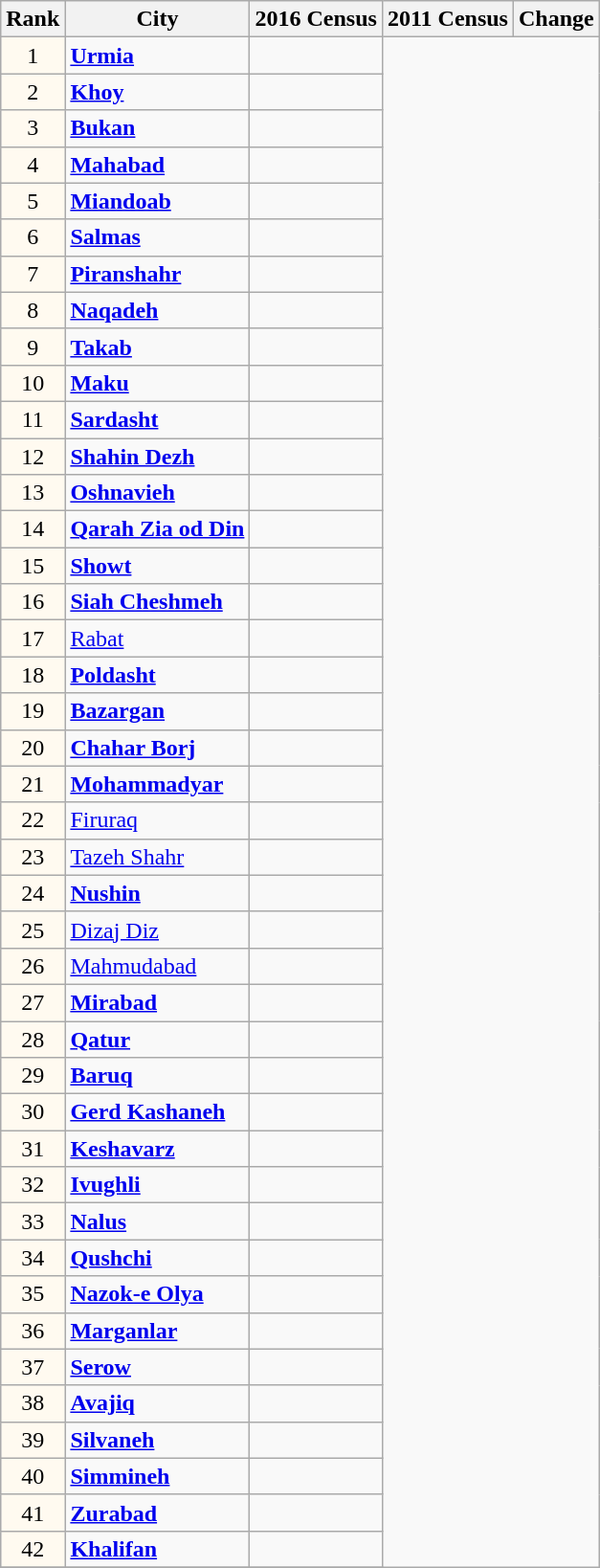<table class="wikitable sortable">
<tr>
<th>Rank</th>
<th>City</th>
<th>2016 Census</th>
<th>2011 Census</th>
<th>Change</th>
</tr>
<tr>
<td align=center bgcolor="FFFAF0">1</td>
<td><strong><a href='#'>Urmia</a></strong></td>
<td></td>
</tr>
<tr>
<td align=center bgcolor="FFFAF0">2</td>
<td><strong><a href='#'>Khoy</a></strong></td>
<td></td>
</tr>
<tr>
<td align=center bgcolor="FFFAF0">3</td>
<td><strong><a href='#'>Bukan</a></strong></td>
<td></td>
</tr>
<tr>
<td align=center bgcolor="FFFAF0">4</td>
<td><strong><a href='#'>Mahabad</a></strong></td>
<td></td>
</tr>
<tr>
<td align=center bgcolor="FFFAF0">5</td>
<td><strong><a href='#'>Miandoab</a></strong></td>
<td></td>
</tr>
<tr>
<td align=center bgcolor="FFFAF0">6</td>
<td><strong><a href='#'>Salmas</a></strong></td>
<td></td>
</tr>
<tr>
<td align=center bgcolor="FFFAF0">7</td>
<td><strong><a href='#'>Piranshahr</a></strong></td>
<td></td>
</tr>
<tr>
<td align=center bgcolor="FFFAF0">8</td>
<td><strong><a href='#'>Naqadeh</a></strong></td>
<td></td>
</tr>
<tr>
<td align=center bgcolor="FFFAF0">9</td>
<td><strong><a href='#'>Takab</a></strong></td>
<td></td>
</tr>
<tr>
<td align=center bgcolor="FFFAF0">10</td>
<td><strong><a href='#'>Maku</a></strong></td>
<td></td>
</tr>
<tr>
<td align=center bgcolor="FFFAF0">11</td>
<td><strong><a href='#'>Sardasht</a></strong></td>
<td></td>
</tr>
<tr>
<td align=center bgcolor="FFFAF0">12</td>
<td><strong><a href='#'>Shahin Dezh</a></strong></td>
<td></td>
</tr>
<tr>
<td align=center bgcolor="FFFAF0">13</td>
<td><strong><a href='#'>Oshnavieh</a></strong></td>
<td></td>
</tr>
<tr>
<td align=center bgcolor="FFFAF0">14</td>
<td><strong><a href='#'>Qarah Zia od Din</a></strong></td>
<td></td>
</tr>
<tr>
<td align=center bgcolor="FFFAF0">15</td>
<td><strong><a href='#'>Showt</a></strong></td>
<td></td>
</tr>
<tr>
<td align=center bgcolor="FFFAF0">16</td>
<td><strong><a href='#'>Siah Cheshmeh</a></strong></td>
<td></td>
</tr>
<tr>
<td align=center bgcolor="FFFAF0">17</td>
<td><a href='#'>Rabat</a></td>
<td></td>
</tr>
<tr>
<td align=center bgcolor="FFFAF0">18</td>
<td><strong><a href='#'>Poldasht</a></strong></td>
<td></td>
</tr>
<tr>
<td align=center bgcolor="FFFAF0">19</td>
<td><strong><a href='#'>Bazargan</a></strong></td>
<td></td>
</tr>
<tr>
<td align=center bgcolor="FFFAF0">20</td>
<td><strong><a href='#'>Chahar Borj</a></strong></td>
<td></td>
</tr>
<tr>
<td align=center bgcolor="FFFAF0">21</td>
<td><strong><a href='#'>Mohammadyar</a></strong></td>
<td></td>
</tr>
<tr>
<td align=center bgcolor="FFFAF0">22</td>
<td><a href='#'>Firuraq</a></td>
<td></td>
</tr>
<tr>
<td align=center bgcolor="FFFAF0">23</td>
<td><a href='#'>Tazeh Shahr</a></td>
<td></td>
</tr>
<tr>
<td align=center bgcolor="FFFAF0">24</td>
<td><strong><a href='#'>Nushin</a></strong></td>
<td></td>
</tr>
<tr>
<td align=center bgcolor="FFFAF0">25</td>
<td><a href='#'>Dizaj Diz</a></td>
<td></td>
</tr>
<tr>
<td align=center bgcolor="FFFAF0">26</td>
<td><a href='#'>Mahmudabad</a></td>
<td></td>
</tr>
<tr>
<td align=center bgcolor="FFFAF0">27</td>
<td><strong><a href='#'>Mirabad</a></strong></td>
<td></td>
</tr>
<tr>
<td align=center bgcolor="FFFAF0">28</td>
<td><strong><a href='#'>Qatur</a></strong></td>
<td></td>
</tr>
<tr>
<td align=center bgcolor="FFFAF0">29</td>
<td><strong><a href='#'>Baruq</a></strong></td>
<td></td>
</tr>
<tr>
<td align=center bgcolor="FFFAF0">30</td>
<td><strong><a href='#'>Gerd Kashaneh</a></strong></td>
<td></td>
</tr>
<tr>
<td align=center bgcolor="FFFAF0">31</td>
<td><strong><a href='#'>Keshavarz</a></strong></td>
<td></td>
</tr>
<tr>
<td align=center bgcolor="FFFAF0">32</td>
<td><strong><a href='#'>Ivughli</a></strong></td>
<td></td>
</tr>
<tr>
<td align=center bgcolor="FFFAF0">33</td>
<td><strong><a href='#'>Nalus</a></strong></td>
<td></td>
</tr>
<tr>
<td align=center bgcolor="FFFAF0">34</td>
<td><strong><a href='#'>Qushchi</a></strong></td>
<td></td>
</tr>
<tr>
<td align=center bgcolor="FFFAF0">35</td>
<td><strong><a href='#'>Nazok-e Olya</a></strong></td>
<td></td>
</tr>
<tr>
<td align=center bgcolor="FFFAF0">36</td>
<td><strong><a href='#'>Marganlar</a></strong></td>
<td></td>
</tr>
<tr>
<td align=center bgcolor="FFFAF0">37</td>
<td><strong><a href='#'>Serow</a></strong></td>
<td></td>
</tr>
<tr>
<td align=center bgcolor="FFFAF0">38</td>
<td><strong><a href='#'>Avajiq</a></strong></td>
<td></td>
</tr>
<tr>
<td align=center bgcolor="FFFAF0">39</td>
<td><strong><a href='#'>Silvaneh</a></strong></td>
<td></td>
</tr>
<tr>
<td align=center bgcolor="FFFAF0">40</td>
<td><strong><a href='#'>Simmineh</a></strong></td>
<td></td>
</tr>
<tr>
<td align=center bgcolor="FFFAF0">41</td>
<td><strong><a href='#'>Zurabad</a></strong></td>
<td></td>
</tr>
<tr>
<td align=center bgcolor="FFFAF0">42</td>
<td><strong><a href='#'>Khalifan</a></strong></td>
<td></td>
</tr>
<tr>
</tr>
</table>
